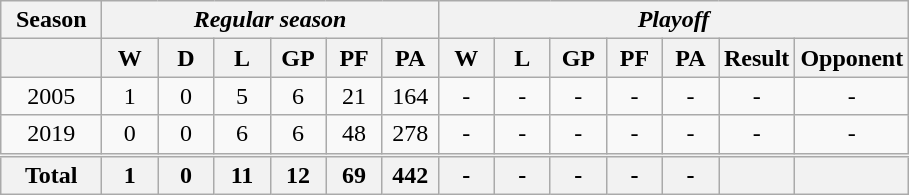<table class="wikitable"  class="wikitable" style="text-align: center;" align=center style="font-size: 95%;">
<tr>
<th width=60>Season</th>
<th colspan="6"><em>Regular season</em></th>
<th colspan="7"><em>Playoff</em></th>
</tr>
<tr>
<th> </th>
<th width=30>W</th>
<th width=30>D</th>
<th width=30>L</th>
<th width=30>GP</th>
<th width=30>PF</th>
<th width=30>PA</th>
<th width=30>W</th>
<th width=30>L</th>
<th width=30>GP</th>
<th width=30>PF</th>
<th width=30>PA</th>
<th>Result</th>
<th>Opponent</th>
</tr>
<tr align=center>
<td>2005</td>
<td>1</td>
<td>0</td>
<td>5</td>
<td>6</td>
<td>21</td>
<td>164</td>
<td>-</td>
<td>-</td>
<td>-</td>
<td>-</td>
<td>-</td>
<td>-</td>
<td>-</td>
</tr>
<tr align=center>
<td>2019</td>
<td>0</td>
<td>0</td>
<td>6</td>
<td>6</td>
<td>48</td>
<td>278</td>
<td>-</td>
<td>-</td>
<td>-</td>
<td>-</td>
<td>-</td>
<td>-</td>
<td>-</td>
</tr>
<tr style="border-top-style:double">
<th>Total</th>
<th>1</th>
<th>0</th>
<th>11</th>
<th>12</th>
<th>69</th>
<th>442</th>
<th>-</th>
<th>-</th>
<th>-</th>
<th>-</th>
<th>-</th>
<th></th>
<th></th>
</tr>
</table>
